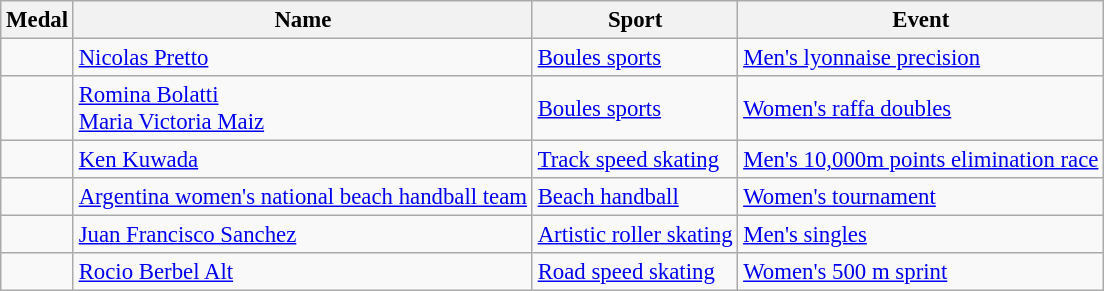<table class="wikitable sortable"  style="font-size:95%">
<tr>
<th>Medal</th>
<th>Name</th>
<th>Sport</th>
<th>Event</th>
</tr>
<tr>
<td></td>
<td><a href='#'>Nicolas Pretto</a></td>
<td><a href='#'>Boules sports</a></td>
<td><a href='#'>Men's lyonnaise precision</a></td>
</tr>
<tr>
<td></td>
<td><a href='#'>Romina Bolatti</a><br><a href='#'>Maria Victoria Maiz</a></td>
<td><a href='#'>Boules sports</a></td>
<td><a href='#'>Women's raffa doubles</a></td>
</tr>
<tr>
<td></td>
<td><a href='#'>Ken Kuwada</a></td>
<td><a href='#'>Track speed skating</a></td>
<td><a href='#'>Men's 10,000m points elimination race</a></td>
</tr>
<tr>
<td></td>
<td><a href='#'>Argentina women's national beach handball team</a></td>
<td><a href='#'>Beach handball</a></td>
<td><a href='#'>Women's tournament</a></td>
</tr>
<tr>
<td></td>
<td><a href='#'>Juan Francisco Sanchez</a></td>
<td><a href='#'>Artistic roller skating</a></td>
<td><a href='#'>Men's singles</a></td>
</tr>
<tr>
<td></td>
<td><a href='#'>Rocio Berbel Alt</a></td>
<td><a href='#'>Road speed skating</a></td>
<td><a href='#'>Women's 500 m sprint</a></td>
</tr>
</table>
